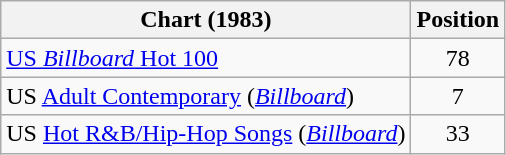<table class="wikitable sortable">
<tr>
<th>Chart (1983)</th>
<th>Position</th>
</tr>
<tr>
<td><a href='#'>US <em>Billboard</em> Hot 100</a></td>
<td align="center">78</td>
</tr>
<tr>
<td>US <a href='#'>Adult Contemporary</a> (<em><a href='#'>Billboard</a></em>)</td>
<td align="center">7</td>
</tr>
<tr>
<td>US <a href='#'>Hot R&B/Hip-Hop Songs</a> (<em><a href='#'>Billboard</a></em>)</td>
<td align="center">33</td>
</tr>
</table>
